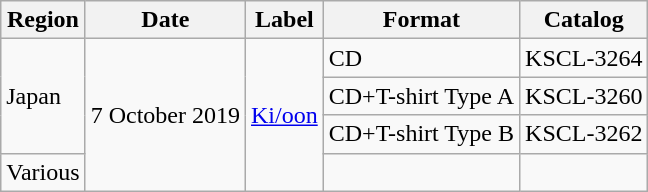<table class="wikitable">
<tr>
<th>Region</th>
<th>Date</th>
<th>Label</th>
<th>Format</th>
<th>Catalog</th>
</tr>
<tr>
<td rowspan="3">Japan</td>
<td rowspan="4">7 October 2019</td>
<td rowspan="4"><a href='#'>Ki/oon</a></td>
<td>CD</td>
<td>KSCL-3264</td>
</tr>
<tr>
<td>CD+T-shirt Type A</td>
<td>KSCL-3260</td>
</tr>
<tr>
<td>CD+T-shirt Type B</td>
<td>KSCL-3262</td>
</tr>
<tr>
<td>Various</td>
<td></td>
<td></td>
</tr>
</table>
